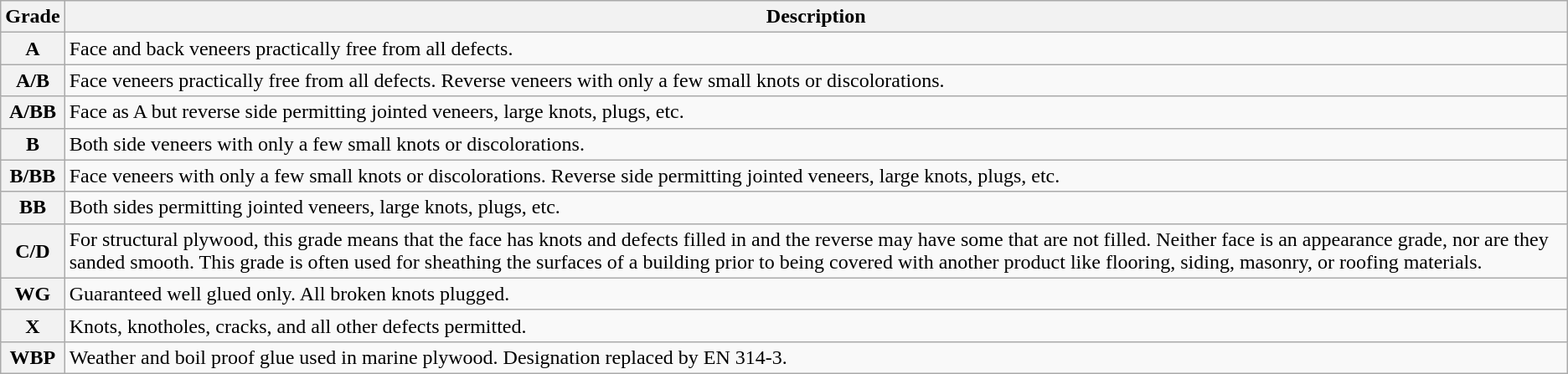<table class="wikitable">
<tr>
<th scope="col">Grade</th>
<th scope="col">Description</th>
</tr>
<tr>
<th scope="row">A</th>
<td>Face and back veneers practically free from all defects.</td>
</tr>
<tr>
<th scope="row">A/B</th>
<td>Face veneers practically free from all defects. Reverse veneers with only a few small knots or discolorations.</td>
</tr>
<tr>
<th scope="row">A/BB</th>
<td>Face as A but reverse side permitting jointed veneers, large knots, plugs, etc.</td>
</tr>
<tr>
<th scope="row">B</th>
<td>Both side veneers with only a few small knots or discolorations.</td>
</tr>
<tr>
<th scope="row">B/BB</th>
<td>Face veneers with only a few small knots or discolorations. Reverse side permitting jointed veneers, large knots, plugs, etc.</td>
</tr>
<tr>
<th scope="row">BB</th>
<td>Both sides permitting jointed veneers, large knots, plugs, etc.</td>
</tr>
<tr>
<th scope="row">C/D</th>
<td>For structural plywood, this grade means that the face has knots and defects filled in and the reverse may have some that are not filled. Neither face is an appearance grade, nor are they sanded smooth. This grade is often used for sheathing the surfaces of a building prior to being covered with another product like flooring, siding, masonry, or roofing materials.</td>
</tr>
<tr>
<th scope="row">WG</th>
<td>Guaranteed well glued only. All broken knots plugged.</td>
</tr>
<tr>
<th scope="row">X</th>
<td>Knots, knotholes, cracks, and all other defects permitted.</td>
</tr>
<tr>
<th scope="row">WBP</th>
<td>Weather and boil proof glue used in marine plywood. Designation replaced by EN 314-3.</td>
</tr>
</table>
